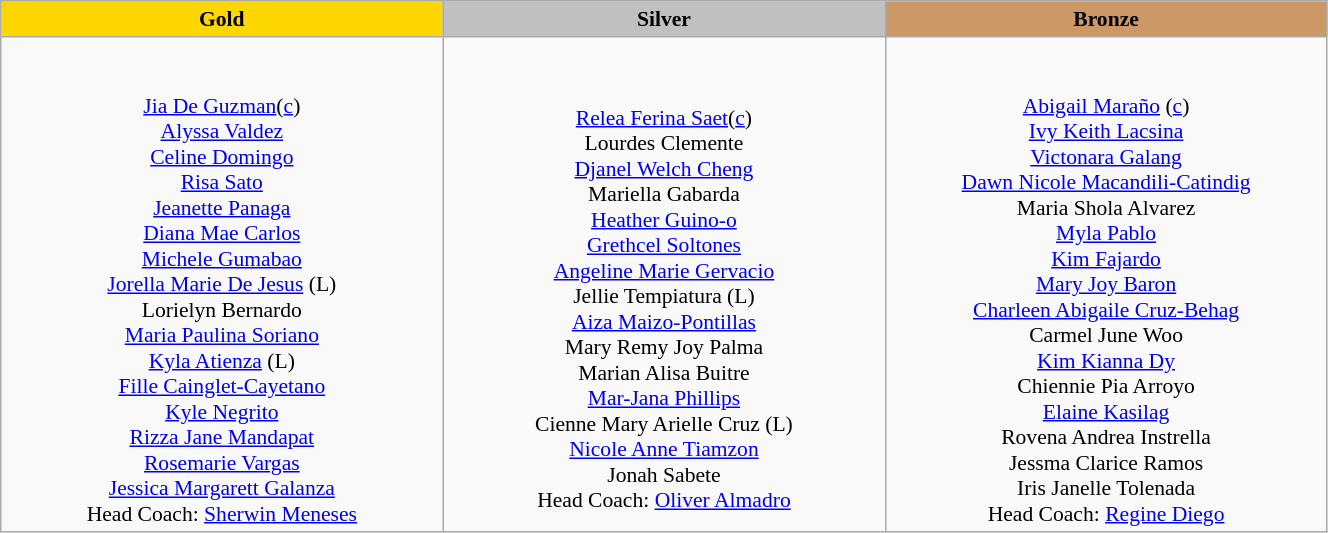<table class="wikitable" style="text-align:center; font-size:90%">
<tr>
<th style="width:20em; background:gold">Gold</th>
<th style="width:20em; background:silver">Silver</th>
<th style="width:20em; background:#cc9966">Bronze</th>
</tr>
<tr>
<td><br><br><a href='#'>Jia De Guzman</a>(<a href='#'>c</a>)<br>
<a href='#'>Alyssa Valdez</a><br>
<a href='#'>Celine Domingo</a><br>
<a href='#'>Risa Sato</a><br>
<a href='#'>Jeanette Panaga</a><br>
<a href='#'>Diana Mae Carlos</a><br>
<a href='#'>Michele Gumabao</a><br>
<a href='#'>Jorella Marie De Jesus</a> (L)<br>
Lorielyn Bernardo<br>
<a href='#'>Maria Paulina Soriano</a><br>
<a href='#'>Kyla Atienza</a> (L)<br>
<a href='#'>Fille Cainglet-Cayetano</a><br>
<a href='#'>Kyle Negrito</a><br>
<a href='#'>Rizza Jane Mandapat</a><br>
<a href='#'>Rosemarie Vargas</a><br>
<a href='#'>Jessica Margarett Galanza</a><br>Head Coach:
<a href='#'>Sherwin Meneses</a></td>
<td><br><br><a href='#'>Relea Ferina Saet</a>(<a href='#'>c</a>)<br>
Lourdes Clemente<br>
<a href='#'>Djanel Welch Cheng</a><br>
Mariella Gabarda<br>
<a href='#'>Heather Guino-o</a><br>
<a href='#'>Grethcel Soltones</a><br>
<a href='#'>Angeline Marie Gervacio</a><br>
Jellie Tempiatura (L)<br>
<a href='#'>Aiza Maizo-Pontillas</a><br>
Mary Remy Joy Palma<br>
Marian Alisa Buitre<br>
<a href='#'>Mar-Jana Phillips</a><br>
Cienne Mary Arielle Cruz (L)<br>
<a href='#'>Nicole Anne Tiamzon</a><br>
Jonah Sabete<br>Head Coach: <a href='#'>Oliver Almadro</a></td>
<td><br><br><a href='#'>Abigail Maraño</a> (<a href='#'>c</a>)<br>
<a href='#'>Ivy Keith Lacsina</a><br>
<a href='#'>Victonara Galang</a><br>
<a href='#'>Dawn Nicole Macandili-Catindig</a><br>
Maria Shola Alvarez<br>
<a href='#'>Myla Pablo</a><br>
<a href='#'>Kim Fajardo</a><br>
<a href='#'>Mary Joy Baron</a><br>
<a href='#'>Charleen Abigaile Cruz-Behag</a><br>
Carmel June Woo<br>
<a href='#'>Kim Kianna Dy</a><br>
Chiennie Pia Arroyo<br>
<a href='#'>Elaine Kasilag</a><br>
Rovena Andrea Instrella<br>
Jessma Clarice Ramos<br>
Iris Janelle Tolenada<br>Head Coach:
<a href='#'>Regine Diego</a></td>
</tr>
</table>
